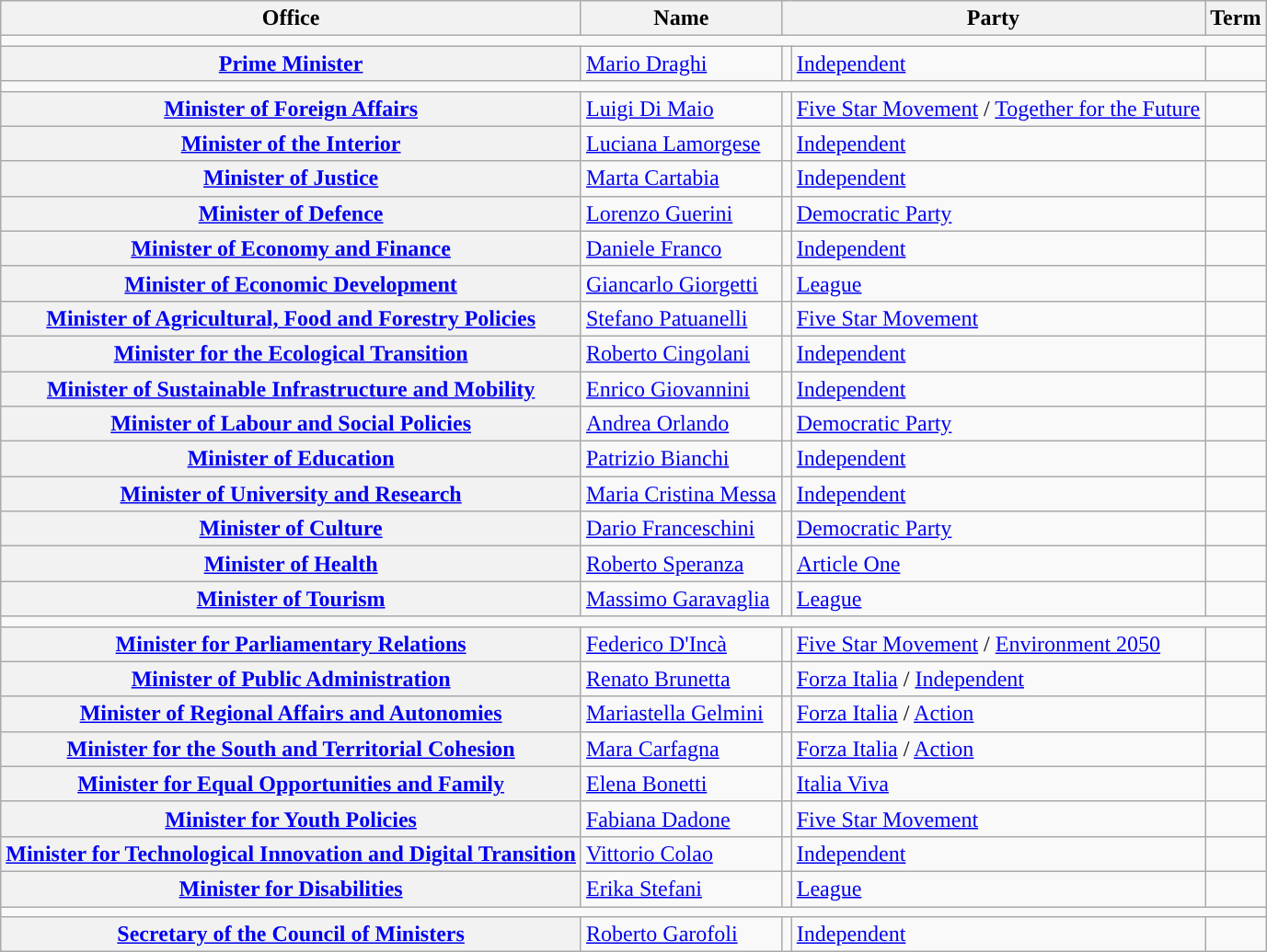<table class="wikitable" style="font-size: 100%;">
<tr>
<th>Office</th>
<th>Name</th>
<th colspan=2>Party</th>
<th>Term</th>
</tr>
<tr>
<td colspan="5"></td>
</tr>
<tr>
<th><a href='#'>Prime Minister</a></th>
<td><a href='#'>Mario Draghi</a></td>
<td style="color:inherit;background:"></td>
<td><a href='#'>Independent</a></td>
<td></td>
</tr>
<tr>
<td colspan="5"></td>
</tr>
<tr>
<th><a href='#'>Minister of Foreign Affairs</a></th>
<td><a href='#'>Luigi Di Maio</a></td>
<td style="color:inherit;background:"></td>
<td><a href='#'>Five Star Movement</a> / <a href='#'>Together for the Future</a></td>
<td></td>
</tr>
<tr>
<th><a href='#'>Minister of the Interior</a></th>
<td><a href='#'>Luciana Lamorgese</a></td>
<td style="color:inherit;background:"></td>
<td><a href='#'>Independent</a></td>
<td></td>
</tr>
<tr>
<th><a href='#'>Minister of Justice</a></th>
<td><a href='#'>Marta Cartabia</a></td>
<td style="color:inherit;background:"></td>
<td><a href='#'>Independent</a></td>
<td></td>
</tr>
<tr>
<th><a href='#'>Minister of Defence</a></th>
<td><a href='#'>Lorenzo Guerini</a></td>
<td style="color:inherit;background:"></td>
<td><a href='#'>Democratic Party</a></td>
<td></td>
</tr>
<tr>
<th><a href='#'>Minister of Economy and Finance</a></th>
<td><a href='#'>Daniele Franco</a></td>
<td style="color:inherit;background:"></td>
<td><a href='#'>Independent</a></td>
<td></td>
</tr>
<tr>
<th><a href='#'>Minister of Economic Development</a></th>
<td><a href='#'>Giancarlo Giorgetti</a></td>
<td style="color:inherit;background:"></td>
<td><a href='#'>League</a></td>
<td></td>
</tr>
<tr>
<th><a href='#'>Minister of Agricultural, Food and Forestry Policies</a></th>
<td><a href='#'>Stefano Patuanelli</a></td>
<td style="color:inherit;background:"></td>
<td><a href='#'>Five Star Movement</a></td>
<td></td>
</tr>
<tr>
<th><a href='#'>Minister for the Ecological Transition</a></th>
<td><a href='#'>Roberto Cingolani</a></td>
<td style="color:inherit;background:"></td>
<td><a href='#'>Independent</a></td>
<td></td>
</tr>
<tr>
<th><a href='#'>Minister of Sustainable Infrastructure and Mobility</a></th>
<td><a href='#'>Enrico Giovannini</a></td>
<td style="color:inherit;background:"></td>
<td><a href='#'>Independent</a></td>
<td></td>
</tr>
<tr>
<th><a href='#'>Minister of Labour and Social Policies</a></th>
<td><a href='#'>Andrea Orlando</a></td>
<td style="color:inherit;background:"></td>
<td><a href='#'>Democratic Party</a></td>
<td></td>
</tr>
<tr>
<th><a href='#'>Minister of Education</a></th>
<td><a href='#'>Patrizio Bianchi</a></td>
<td style="color:inherit;background:"></td>
<td><a href='#'>Independent</a></td>
<td></td>
</tr>
<tr>
<th><a href='#'>Minister of University and Research</a></th>
<td><a href='#'>Maria Cristina Messa</a></td>
<td style="color:inherit;background:"></td>
<td><a href='#'>Independent</a></td>
<td></td>
</tr>
<tr>
<th><a href='#'>Minister of Culture</a></th>
<td><a href='#'>Dario Franceschini</a></td>
<td style="color:inherit;background:"></td>
<td><a href='#'>Democratic Party</a></td>
<td></td>
</tr>
<tr>
<th><a href='#'>Minister of Health</a></th>
<td><a href='#'>Roberto Speranza</a></td>
<td style="color:inherit;background:"></td>
<td><a href='#'>Article One</a></td>
<td></td>
</tr>
<tr>
<th><a href='#'>Minister of Tourism</a></th>
<td><a href='#'>Massimo Garavaglia</a></td>
<td style="color:inherit;background:"></td>
<td><a href='#'>League</a></td>
<td></td>
</tr>
<tr>
<td colspan="5"></td>
</tr>
<tr>
<th><a href='#'>Minister for Parliamentary Relations</a></th>
<td><a href='#'>Federico D'Incà</a></td>
<td style="color:inherit;background:"></td>
<td><a href='#'>Five Star Movement</a> / <a href='#'>Environment 2050</a></td>
<td></td>
</tr>
<tr>
<th><a href='#'>Minister of Public Administration</a></th>
<td><a href='#'>Renato Brunetta</a></td>
<td style="color:inherit;background:"></td>
<td><a href='#'>Forza Italia</a> / <a href='#'>Independent</a></td>
<td></td>
</tr>
<tr>
<th><a href='#'>Minister of Regional Affairs and Autonomies</a></th>
<td><a href='#'>Mariastella Gelmini</a></td>
<td style="color:inherit;background:"></td>
<td><a href='#'>Forza Italia</a> / <a href='#'>Action</a></td>
<td></td>
</tr>
<tr>
<th><a href='#'>Minister for the South and Territorial Cohesion</a></th>
<td><a href='#'>Mara Carfagna</a></td>
<td style="color:inherit;background:"></td>
<td><a href='#'>Forza Italia</a> / <a href='#'>Action</a></td>
<td></td>
</tr>
<tr>
<th><a href='#'>Minister for Equal Opportunities and Family</a></th>
<td><a href='#'>Elena Bonetti</a></td>
<td style="color:inherit;background:"></td>
<td><a href='#'>Italia Viva</a></td>
<td></td>
</tr>
<tr>
<th><a href='#'>Minister for Youth Policies</a></th>
<td><a href='#'>Fabiana Dadone</a></td>
<td style="color:inherit;background:"></td>
<td><a href='#'>Five Star Movement</a></td>
<td></td>
</tr>
<tr>
<th><a href='#'>Minister for Technological Innovation and Digital Transition</a></th>
<td><a href='#'>Vittorio Colao</a></td>
<td style="color:inherit;background:"></td>
<td><a href='#'>Independent</a></td>
<td></td>
</tr>
<tr>
<th><a href='#'>Minister for Disabilities</a></th>
<td><a href='#'>Erika Stefani</a></td>
<td style="color:inherit;background:"></td>
<td><a href='#'>League</a></td>
<td></td>
</tr>
<tr>
<td colspan="5"></td>
</tr>
<tr>
<th><a href='#'>Secretary of the Council of Ministers</a></th>
<td><a href='#'>Roberto Garofoli</a></td>
<td style="color:inherit;background:"></td>
<td><a href='#'>Independent</a></td>
<td></td>
</tr>
</table>
